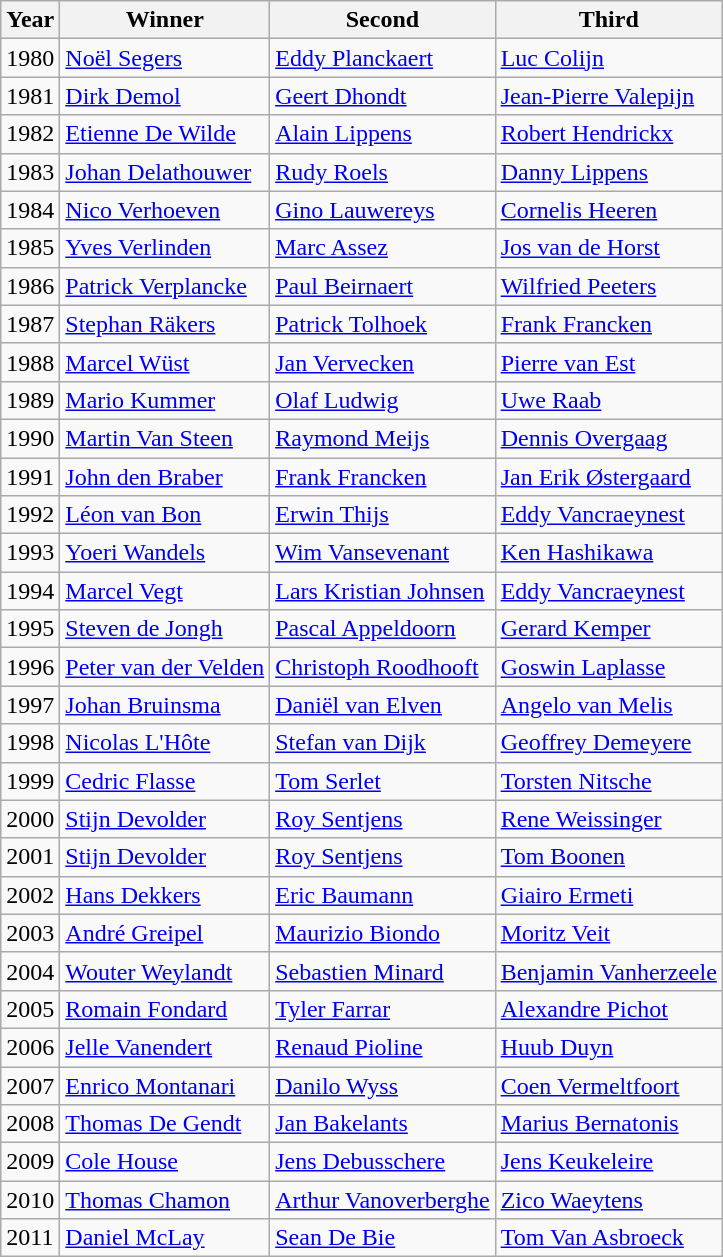<table class="wikitable sortable">
<tr>
<th>Year</th>
<th>Winner</th>
<th>Second</th>
<th>Third</th>
</tr>
<tr>
<td>1980</td>
<td> <a href='#'>Noël Segers</a></td>
<td> <a href='#'>Eddy Planckaert</a></td>
<td> <a href='#'>Luc Colijn</a></td>
</tr>
<tr>
<td>1981</td>
<td> <a href='#'>Dirk Demol</a></td>
<td> <a href='#'>Geert Dhondt</a></td>
<td> <a href='#'>Jean-Pierre Valepijn</a></td>
</tr>
<tr>
<td>1982</td>
<td> <a href='#'>Etienne De Wilde</a></td>
<td> <a href='#'>Alain Lippens</a></td>
<td> <a href='#'>Robert Hendrickx</a></td>
</tr>
<tr>
<td>1983</td>
<td> <a href='#'>Johan Delathouwer</a></td>
<td> <a href='#'>Rudy Roels</a></td>
<td> <a href='#'>Danny Lippens</a></td>
</tr>
<tr>
<td>1984</td>
<td> <a href='#'>Nico Verhoeven</a></td>
<td> <a href='#'>Gino Lauwereys</a></td>
<td> <a href='#'>Cornelis Heeren</a></td>
</tr>
<tr>
<td>1985</td>
<td> <a href='#'>Yves Verlinden</a></td>
<td> <a href='#'>Marc Assez</a></td>
<td> <a href='#'>Jos van de Horst</a></td>
</tr>
<tr>
<td>1986</td>
<td> <a href='#'>Patrick Verplancke</a></td>
<td> <a href='#'>Paul Beirnaert</a></td>
<td> <a href='#'>Wilfried Peeters</a></td>
</tr>
<tr>
<td>1987</td>
<td> <a href='#'>Stephan Räkers</a></td>
<td> <a href='#'>Patrick Tolhoek</a></td>
<td> <a href='#'>Frank Francken</a></td>
</tr>
<tr>
<td>1988</td>
<td> <a href='#'>Marcel Wüst</a></td>
<td> <a href='#'>Jan Vervecken</a></td>
<td> <a href='#'>Pierre van Est</a></td>
</tr>
<tr>
<td>1989</td>
<td> <a href='#'>Mario Kummer</a></td>
<td> <a href='#'>Olaf Ludwig</a></td>
<td> <a href='#'>Uwe Raab</a></td>
</tr>
<tr>
<td>1990</td>
<td> <a href='#'>Martin Van Steen</a></td>
<td> <a href='#'>Raymond Meijs</a></td>
<td> <a href='#'>Dennis Overgaag</a></td>
</tr>
<tr>
<td>1991</td>
<td> <a href='#'>John den Braber</a></td>
<td> <a href='#'>Frank Francken</a></td>
<td> <a href='#'>Jan Erik Østergaard</a></td>
</tr>
<tr>
<td>1992</td>
<td> <a href='#'>Léon van Bon</a></td>
<td> <a href='#'>Erwin Thijs</a></td>
<td> <a href='#'>Eddy Vancraeynest</a></td>
</tr>
<tr>
<td>1993</td>
<td> <a href='#'>Yoeri Wandels</a></td>
<td> <a href='#'>Wim Vansevenant</a></td>
<td> <a href='#'>Ken Hashikawa</a></td>
</tr>
<tr>
<td>1994</td>
<td> <a href='#'>Marcel Vegt</a></td>
<td> <a href='#'>Lars Kristian Johnsen</a></td>
<td> <a href='#'>Eddy Vancraeynest</a></td>
</tr>
<tr>
<td>1995</td>
<td> <a href='#'>Steven de Jongh</a></td>
<td> <a href='#'>Pascal Appeldoorn</a></td>
<td> <a href='#'>Gerard Kemper</a></td>
</tr>
<tr>
<td>1996</td>
<td> <a href='#'>Peter van der Velden</a></td>
<td> <a href='#'>Christoph Roodhooft</a></td>
<td> <a href='#'>Goswin Laplasse</a></td>
</tr>
<tr>
<td>1997</td>
<td> <a href='#'>Johan Bruinsma</a></td>
<td> <a href='#'>Daniël van Elven</a></td>
<td> <a href='#'>Angelo van Melis</a></td>
</tr>
<tr>
<td>1998</td>
<td> <a href='#'>Nicolas L'Hôte</a></td>
<td> <a href='#'>Stefan van Dijk</a></td>
<td> <a href='#'>Geoffrey Demeyere</a></td>
</tr>
<tr>
<td>1999</td>
<td> <a href='#'>Cedric Flasse</a></td>
<td> <a href='#'>Tom Serlet</a></td>
<td> <a href='#'>Torsten Nitsche</a></td>
</tr>
<tr>
<td>2000</td>
<td> <a href='#'>Stijn Devolder</a></td>
<td> <a href='#'>Roy Sentjens</a></td>
<td> <a href='#'>Rene Weissinger</a></td>
</tr>
<tr>
<td>2001</td>
<td> <a href='#'>Stijn Devolder</a></td>
<td> <a href='#'>Roy Sentjens</a></td>
<td> <a href='#'>Tom Boonen</a></td>
</tr>
<tr>
<td>2002</td>
<td> <a href='#'>Hans Dekkers</a></td>
<td> <a href='#'>Eric Baumann</a></td>
<td> <a href='#'>Giairo Ermeti</a></td>
</tr>
<tr>
<td>2003</td>
<td> <a href='#'>André Greipel</a></td>
<td> <a href='#'>Maurizio Biondo</a></td>
<td> <a href='#'>Moritz Veit</a></td>
</tr>
<tr>
<td>2004</td>
<td> <a href='#'>Wouter Weylandt</a></td>
<td> <a href='#'>Sebastien Minard</a></td>
<td> <a href='#'>Benjamin Vanherzeele</a></td>
</tr>
<tr>
<td>2005</td>
<td> <a href='#'>Romain Fondard</a></td>
<td> <a href='#'>Tyler Farrar</a></td>
<td> <a href='#'>Alexandre Pichot</a></td>
</tr>
<tr>
<td>2006</td>
<td> <a href='#'>Jelle Vanendert</a></td>
<td> <a href='#'>Renaud Pioline</a></td>
<td> <a href='#'>Huub Duyn</a></td>
</tr>
<tr>
<td>2007</td>
<td> <a href='#'>Enrico Montanari</a></td>
<td> <a href='#'>Danilo Wyss</a></td>
<td> <a href='#'>Coen Vermeltfoort</a></td>
</tr>
<tr>
<td>2008</td>
<td> <a href='#'>Thomas De Gendt</a></td>
<td> <a href='#'>Jan Bakelants</a></td>
<td> <a href='#'>Marius Bernatonis</a></td>
</tr>
<tr>
<td>2009</td>
<td> <a href='#'>Cole House</a></td>
<td> <a href='#'>Jens Debusschere</a></td>
<td> <a href='#'>Jens Keukeleire</a></td>
</tr>
<tr>
<td>2010</td>
<td> <a href='#'>Thomas Chamon</a></td>
<td> <a href='#'>Arthur Vanoverberghe</a></td>
<td> <a href='#'>Zico Waeytens</a></td>
</tr>
<tr>
<td>2011</td>
<td> <a href='#'>Daniel McLay</a></td>
<td> <a href='#'>Sean De Bie</a></td>
<td> <a href='#'>Tom Van Asbroeck</a></td>
</tr>
</table>
